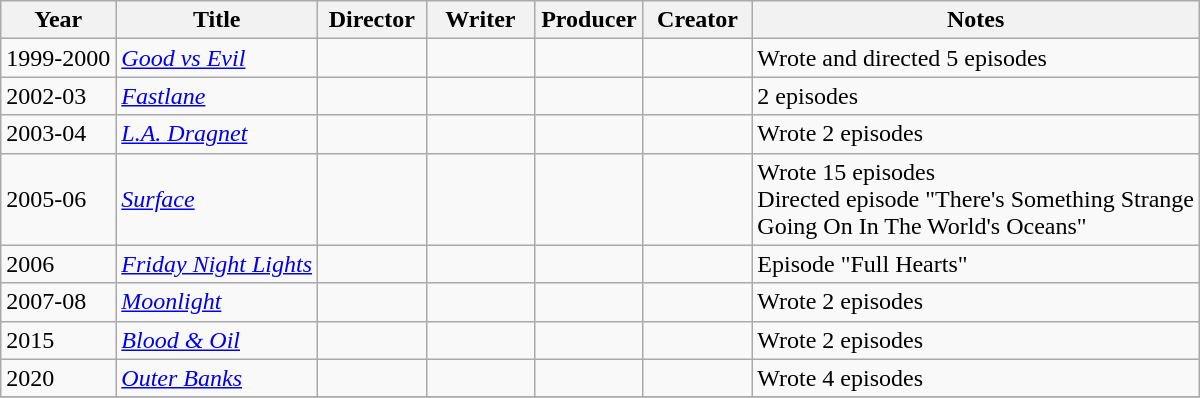<table class="wikitable">
<tr>
<th>Year</th>
<th>Title</th>
<th width=65>Director</th>
<th width=65>Writer</th>
<th width=65>Producer</th>
<th width=65>Creator</th>
<th>Notes</th>
</tr>
<tr>
<td>1999-2000</td>
<td><em><a href='#'>Good vs Evil</a></em></td>
<td></td>
<td></td>
<td></td>
<td></td>
<td>Wrote and directed 5 episodes</td>
</tr>
<tr>
<td>2002-03</td>
<td><em><a href='#'>Fastlane</a></em></td>
<td></td>
<td></td>
<td></td>
<td></td>
<td>2 episodes</td>
</tr>
<tr>
<td>2003-04</td>
<td><em><a href='#'>L.A. Dragnet</a></em></td>
<td></td>
<td></td>
<td></td>
<td></td>
<td>Wrote 2 episodes</td>
</tr>
<tr>
<td>2005-06</td>
<td><em><a href='#'>Surface</a></em></td>
<td></td>
<td></td>
<td></td>
<td></td>
<td>Wrote 15 episodes<br> Directed episode "There's Something Strange<br>Going On In The World's Oceans"</td>
</tr>
<tr>
<td>2006</td>
<td><em><a href='#'>Friday Night Lights</a></em></td>
<td></td>
<td></td>
<td></td>
<td></td>
<td>Episode "Full Hearts"</td>
</tr>
<tr>
<td>2007-08</td>
<td><em><a href='#'>Moonlight</a></em></td>
<td></td>
<td></td>
<td></td>
<td></td>
<td>Wrote 2 episodes</td>
</tr>
<tr>
<td>2015</td>
<td><em><a href='#'>Blood & Oil</a></em></td>
<td></td>
<td></td>
<td></td>
<td></td>
<td>Wrote 2 episodes</td>
</tr>
<tr>
<td>2020</td>
<td><em><a href='#'>Outer Banks</a></em></td>
<td></td>
<td></td>
<td></td>
<td></td>
<td>Wrote 4 episodes</td>
</tr>
<tr>
</tr>
</table>
